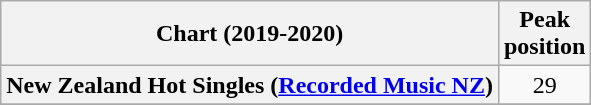<table class="wikitable sortable plainrowheaders" style="text-align:center">
<tr>
<th scope="col">Chart (2019-2020)</th>
<th scope="col">Peak<br> position</th>
</tr>
<tr>
<th scope="row">New Zealand Hot Singles (<a href='#'>Recorded Music NZ</a>)</th>
<td>29</td>
</tr>
<tr>
</tr>
<tr>
</tr>
</table>
